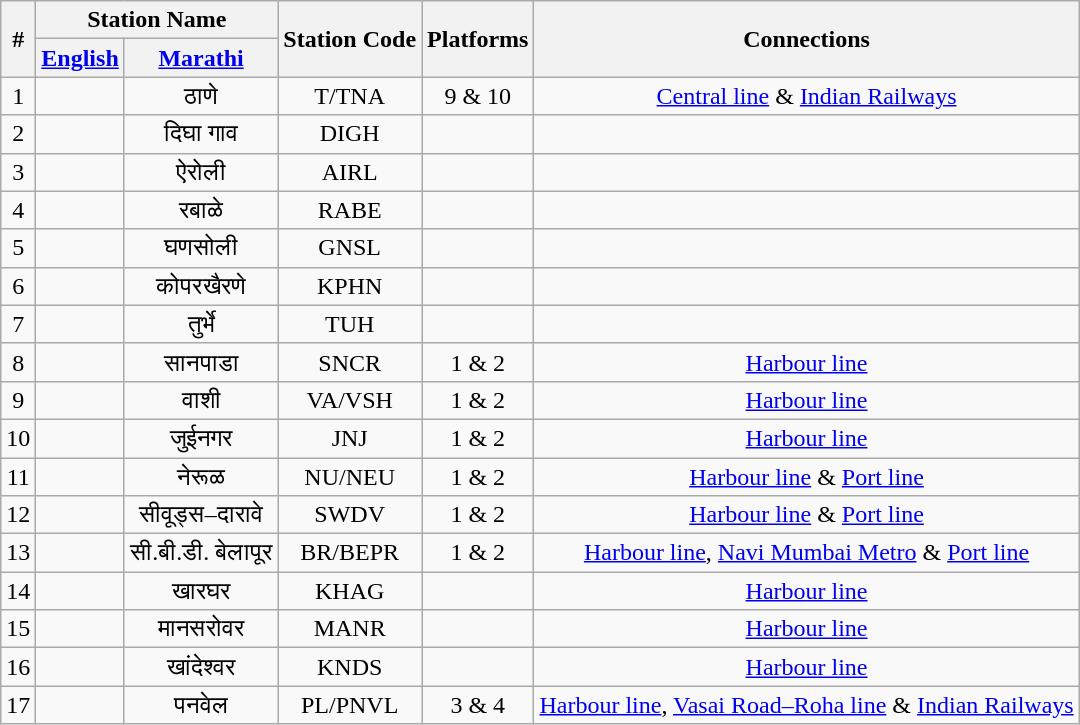<table class="wikitable sortable" style="text-align:center;">
<tr>
<th rowspan="2">#</th>
<th colspan="2">Station Name</th>
<th rowspan="2">Station Code</th>
<th rowspan="2">Platforms</th>
<th rowspan="2">Connections</th>
</tr>
<tr>
<th><a href='#'>English</a></th>
<th><a href='#'>Marathi</a></th>
</tr>
<tr>
<td>1</td>
<td></td>
<td>ठाणे</td>
<td>T/TNA</td>
<td>9 & 10</td>
<td><a href='#'>Central line</a> & <a href='#'>Indian Railways</a></td>
</tr>
<tr>
<td>2</td>
<td></td>
<td>दिघा गाव</td>
<td>DIGH</td>
<td></td>
<td></td>
</tr>
<tr>
<td>3</td>
<td></td>
<td>ऐरोली</td>
<td>AIRL</td>
<td></td>
<td></td>
</tr>
<tr>
<td>4</td>
<td></td>
<td>रबाळे</td>
<td>RABE</td>
<td></td>
<td></td>
</tr>
<tr>
<td>5</td>
<td></td>
<td>घणसोली</td>
<td>GNSL</td>
<td></td>
<td></td>
</tr>
<tr>
<td>6</td>
<td></td>
<td>कोपरखैरणे</td>
<td>KPHN</td>
<td></td>
<td></td>
</tr>
<tr>
<td>7</td>
<td></td>
<td>तुर्भे</td>
<td>TUH</td>
<td></td>
<td></td>
</tr>
<tr>
<td>8</td>
<td></td>
<td>सानपाडा</td>
<td>SNCR</td>
<td>1 & 2</td>
<td><a href='#'>Harbour line</a></td>
</tr>
<tr>
<td>9</td>
<td></td>
<td>वाशी</td>
<td>VA/VSH</td>
<td>1 & 2</td>
<td><a href='#'>Harbour line</a></td>
</tr>
<tr>
<td>10</td>
<td></td>
<td>जुईनगर</td>
<td>JNJ</td>
<td>1 & 2</td>
<td><a href='#'>Harbour line</a></td>
</tr>
<tr>
<td>11</td>
<td></td>
<td>नेरूळ</td>
<td>NU/NEU</td>
<td>1 & 2</td>
<td><a href='#'>Harbour line</a> & <a href='#'>Port line</a></td>
</tr>
<tr>
<td>12</td>
<td></td>
<td>सीवूड्स–दारावे</td>
<td>SWDV</td>
<td>1 & 2</td>
<td><a href='#'>Harbour line</a> & <a href='#'>Port line</a></td>
</tr>
<tr>
<td>13</td>
<td></td>
<td>सी.बी.डी. बेलापूर</td>
<td>BR/BEPR</td>
<td>1 & 2</td>
<td><a href='#'>Harbour line</a>, <a href='#'>Navi Mumbai Metro</a> & <a href='#'>Port line</a></td>
</tr>
<tr>
<td>14</td>
<td></td>
<td>खारघर</td>
<td>KHAG</td>
<td></td>
<td><a href='#'>Harbour line</a></td>
</tr>
<tr>
<td>15</td>
<td></td>
<td>मानसरोवर</td>
<td>MANR</td>
<td></td>
<td><a href='#'>Harbour line</a></td>
</tr>
<tr>
<td>16</td>
<td></td>
<td>खांदेश्वर</td>
<td>KNDS</td>
<td></td>
<td><a href='#'>Harbour line</a></td>
</tr>
<tr>
<td>17</td>
<td></td>
<td>पनवेल</td>
<td>PL/PNVL</td>
<td>3 & 4</td>
<td><a href='#'>Harbour line</a>, <a href='#'>Vasai Road–Roha line</a> & <a href='#'>Indian Railways</a></td>
</tr>
</table>
